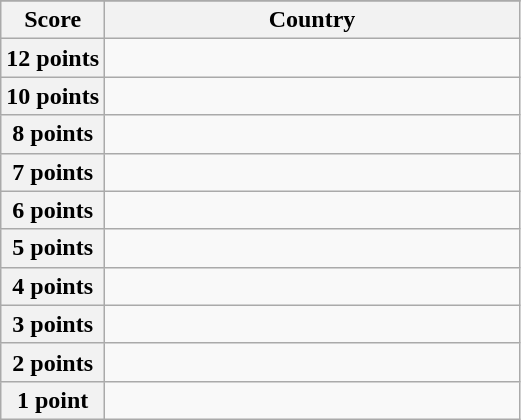<table class="wikitable">
<tr>
</tr>
<tr>
<th scope="col" width="20%">Score</th>
<th scope="col">Country</th>
</tr>
<tr>
<th scope="row">12 points</th>
<td></td>
</tr>
<tr>
<th scope="row">10 points</th>
<td></td>
</tr>
<tr>
<th scope="row">8 points</th>
<td></td>
</tr>
<tr>
<th scope="row">7 points</th>
<td></td>
</tr>
<tr>
<th scope="row">6 points</th>
<td></td>
</tr>
<tr>
<th scope="row">5 points</th>
<td></td>
</tr>
<tr>
<th scope="row">4 points</th>
<td></td>
</tr>
<tr>
<th scope="row">3 points</th>
<td></td>
</tr>
<tr>
<th scope="row">2 points</th>
<td></td>
</tr>
<tr>
<th scope="row">1 point</th>
<td></td>
</tr>
</table>
